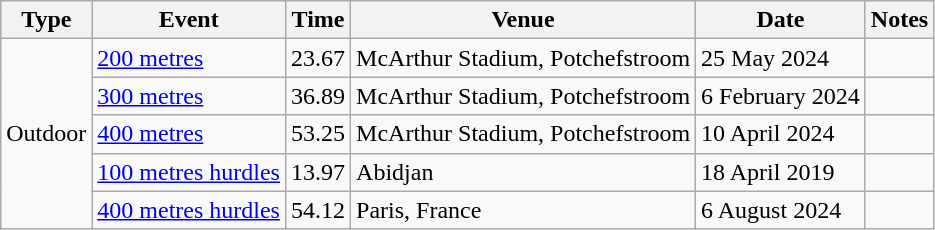<table class="wikitable plainrowheaders">
<tr>
<th scope="col">Type</th>
<th scope="col">Event</th>
<th scope="col">Time</th>
<th scope="col">Venue</th>
<th scope="col">Date</th>
<th scope="col">Notes</th>
</tr>
<tr>
<td rowspan="5" style="text-align:center;">Outdoor</td>
<td><a href='#'>200 metres</a></td>
<td>23.67</td>
<td>McArthur Stadium, Potchefstroom</td>
<td>25 May 2024</td>
<td></td>
</tr>
<tr>
<td><a href='#'>300 metres</a></td>
<td>36.89</td>
<td>McArthur Stadium, Potchefstroom</td>
<td>6 February 2024</td>
<td></td>
</tr>
<tr>
<td><a href='#'>400 metres</a></td>
<td>53.25</td>
<td>McArthur Stadium, Potchefstroom</td>
<td>10 April 2024</td>
<td></td>
</tr>
<tr>
<td><a href='#'>100 metres hurdles</a></td>
<td>13.97</td>
<td>Abidjan</td>
<td>18 April 2019</td>
<td></td>
</tr>
<tr>
<td><a href='#'>400 metres hurdles</a></td>
<td>54.12</td>
<td>Paris, France</td>
<td>6 August 2024</td>
<td></td>
</tr>
</table>
